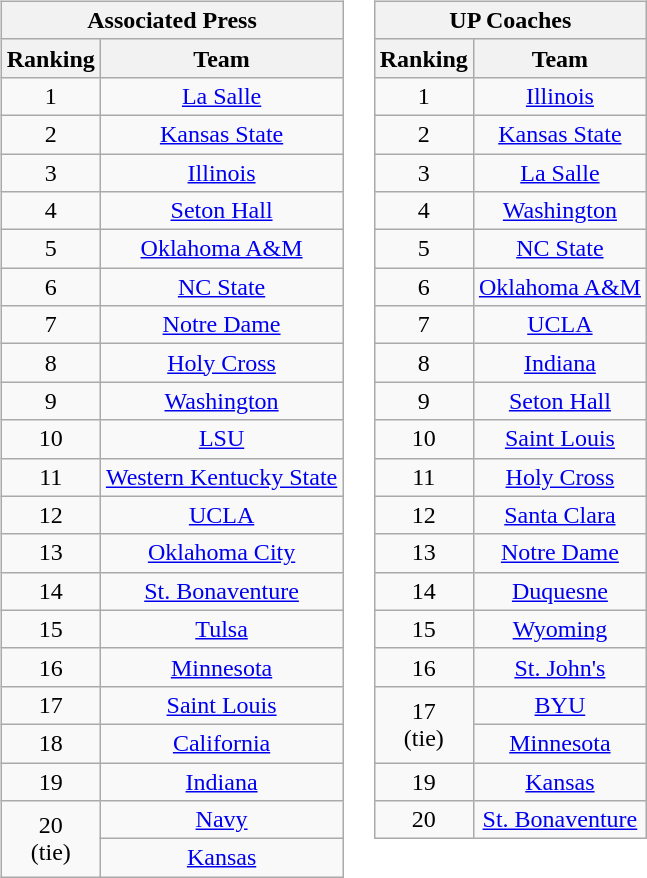<table>
<tr style="vertical-align:top;">
<td><br><table class="wikitable" style="text-align:center;">
<tr>
<th colspan=2>Associated Press</th>
</tr>
<tr>
<th>Ranking</th>
<th>Team</th>
</tr>
<tr>
<td>1</td>
<td><a href='#'>La Salle</a></td>
</tr>
<tr>
<td>2</td>
<td><a href='#'>Kansas State</a></td>
</tr>
<tr>
<td>3</td>
<td><a href='#'>Illinois</a></td>
</tr>
<tr>
<td>4</td>
<td><a href='#'>Seton Hall</a></td>
</tr>
<tr>
<td>5</td>
<td><a href='#'>Oklahoma A&M</a></td>
</tr>
<tr>
<td>6</td>
<td><a href='#'>NC State</a></td>
</tr>
<tr>
<td>7</td>
<td><a href='#'>Notre Dame</a></td>
</tr>
<tr>
<td>8</td>
<td><a href='#'>Holy Cross</a></td>
</tr>
<tr>
<td>9</td>
<td><a href='#'>Washington</a></td>
</tr>
<tr>
<td>10</td>
<td><a href='#'>LSU</a></td>
</tr>
<tr>
<td>11</td>
<td><a href='#'>Western Kentucky State</a></td>
</tr>
<tr>
<td>12</td>
<td><a href='#'>UCLA</a></td>
</tr>
<tr>
<td>13</td>
<td><a href='#'>Oklahoma City</a></td>
</tr>
<tr>
<td>14</td>
<td><a href='#'>St. Bonaventure</a></td>
</tr>
<tr>
<td>15</td>
<td><a href='#'>Tulsa</a></td>
</tr>
<tr>
<td>16</td>
<td><a href='#'>Minnesota</a></td>
</tr>
<tr>
<td>17</td>
<td><a href='#'>Saint Louis</a></td>
</tr>
<tr>
<td>18</td>
<td><a href='#'>California</a></td>
</tr>
<tr>
<td>19</td>
<td><a href='#'>Indiana</a></td>
</tr>
<tr>
<td rowspan=2>20<br>(tie)</td>
<td><a href='#'>Navy</a></td>
</tr>
<tr>
<td><a href='#'>Kansas</a></td>
</tr>
</table>
</td>
<td><br><table class="wikitable" style="text-align:center;">
<tr>
<th colspan=2><strong>UP Coaches</strong></th>
</tr>
<tr>
<th>Ranking</th>
<th>Team</th>
</tr>
<tr>
<td>1</td>
<td><a href='#'>Illinois</a></td>
</tr>
<tr>
<td>2</td>
<td><a href='#'>Kansas State</a></td>
</tr>
<tr>
<td>3</td>
<td><a href='#'>La Salle</a></td>
</tr>
<tr>
<td>4</td>
<td><a href='#'>Washington</a></td>
</tr>
<tr>
<td>5</td>
<td><a href='#'>NC State</a></td>
</tr>
<tr>
<td>6</td>
<td><a href='#'>Oklahoma A&M</a></td>
</tr>
<tr>
<td>7</td>
<td><a href='#'>UCLA</a></td>
</tr>
<tr>
<td>8</td>
<td><a href='#'>Indiana</a></td>
</tr>
<tr>
<td>9</td>
<td><a href='#'>Seton Hall</a></td>
</tr>
<tr>
<td>10</td>
<td><a href='#'>Saint Louis</a></td>
</tr>
<tr>
<td>11</td>
<td><a href='#'>Holy Cross</a></td>
</tr>
<tr>
<td>12</td>
<td><a href='#'>Santa Clara</a></td>
</tr>
<tr>
<td>13</td>
<td><a href='#'>Notre Dame</a></td>
</tr>
<tr>
<td>14</td>
<td><a href='#'>Duquesne</a></td>
</tr>
<tr>
<td>15</td>
<td><a href='#'>Wyoming</a></td>
</tr>
<tr>
<td>16</td>
<td><a href='#'>St. John's</a></td>
</tr>
<tr>
<td rowspan=2>17<br>(tie)</td>
<td><a href='#'>BYU</a></td>
</tr>
<tr>
<td><a href='#'>Minnesota</a></td>
</tr>
<tr>
<td>19</td>
<td><a href='#'>Kansas</a></td>
</tr>
<tr>
<td>20</td>
<td><a href='#'>St. Bonaventure</a></td>
</tr>
</table>
</td>
</tr>
</table>
